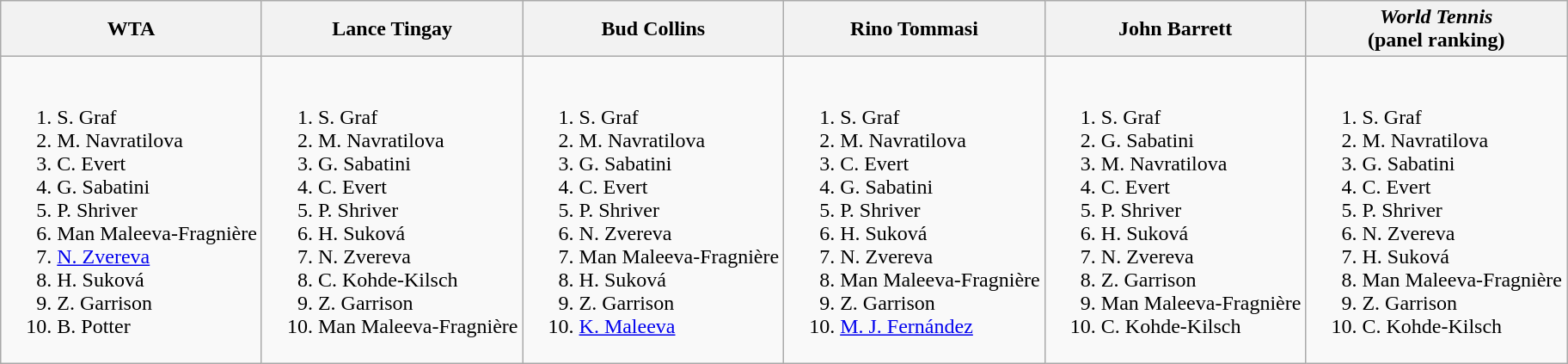<table class="wikitable">
<tr>
<th>WTA</th>
<th>Lance Tingay</th>
<th>Bud Collins</th>
<th>Rino Tommasi</th>
<th>John Barrett</th>
<th><em>World Tennis<br></em>(panel ranking)</th>
</tr>
<tr style="vertical-align: top;">
<td style="white-space: nowrap;"><br><ol><li> S. Graf</li><li> M. Navratilova</li><li> C. Evert</li><li> G. Sabatini</li><li> P. Shriver</li><li> Man Maleeva-Fragnière</li><li> <a href='#'>N. Zvereva</a></li><li> H. Suková</li><li> Z. Garrison</li><li> B. Potter</li></ol></td>
<td style="white-space: nowrap;"><br><ol><li> S. Graf</li><li> M. Navratilova</li><li> G. Sabatini</li><li> C. Evert</li><li> P. Shriver</li><li> H. Suková</li><li> N. Zvereva</li><li> C. Kohde-Kilsch</li><li> Z. Garrison</li><li> Man Maleeva-Fragnière</li></ol></td>
<td style="white-space: nowrap;"><br><ol><li> S. Graf</li><li> M. Navratilova</li><li> G. Sabatini</li><li> C. Evert</li><li> P. Shriver</li><li> N. Zvereva</li><li> Man Maleeva-Fragnière</li><li> H. Suková</li><li> Z. Garrison</li><li> <a href='#'>K. Maleeva</a></li></ol></td>
<td style="white-space: nowrap;"><br><ol><li> S. Graf</li><li> M. Navratilova</li><li> C. Evert</li><li> G. Sabatini</li><li> P. Shriver</li><li> H. Suková</li><li> N. Zvereva</li><li> Man Maleeva-Fragnière</li><li> Z. Garrison</li><li> <a href='#'>M. J. Fernández</a></li></ol></td>
<td style="white-space: nowrap;"><br><ol><li> S. Graf</li><li> G. Sabatini</li><li> M. Navratilova</li><li> C. Evert</li><li> P. Shriver</li><li> H. Suková</li><li> N. Zvereva</li><li> Z. Garrison</li><li> Man Maleeva-Fragnière</li><li> C. Kohde-Kilsch</li></ol></td>
<td style="white-space: nowrap;"><br><ol><li> S. Graf</li><li> M. Navratilova</li><li> G. Sabatini</li><li> C. Evert</li><li> P. Shriver</li><li> N. Zvereva</li><li> H. Suková</li><li> Man Maleeva-Fragnière</li><li> Z. Garrison</li><li> C. Kohde-Kilsch</li></ol></td>
</tr>
</table>
